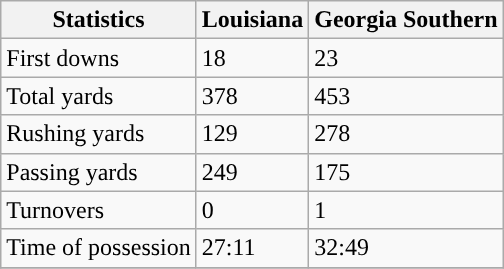<table class="wikitable">
<tr>
<th>Statistics</th>
<th>Louisiana</th>
<th>Georgia Southern</th>
</tr>
<tr>
<td>First downs</td>
<td>18</td>
<td>23</td>
</tr>
<tr>
<td>Total yards</td>
<td>378</td>
<td>453</td>
</tr>
<tr>
<td>Rushing yards</td>
<td>129</td>
<td>278</td>
</tr>
<tr>
<td>Passing yards</td>
<td>249</td>
<td>175</td>
</tr>
<tr>
<td>Turnovers</td>
<td>0</td>
<td>1</td>
</tr>
<tr>
<td>Time of possession</td>
<td>27:11</td>
<td>32:49</td>
</tr>
<tr>
</tr>
</table>
